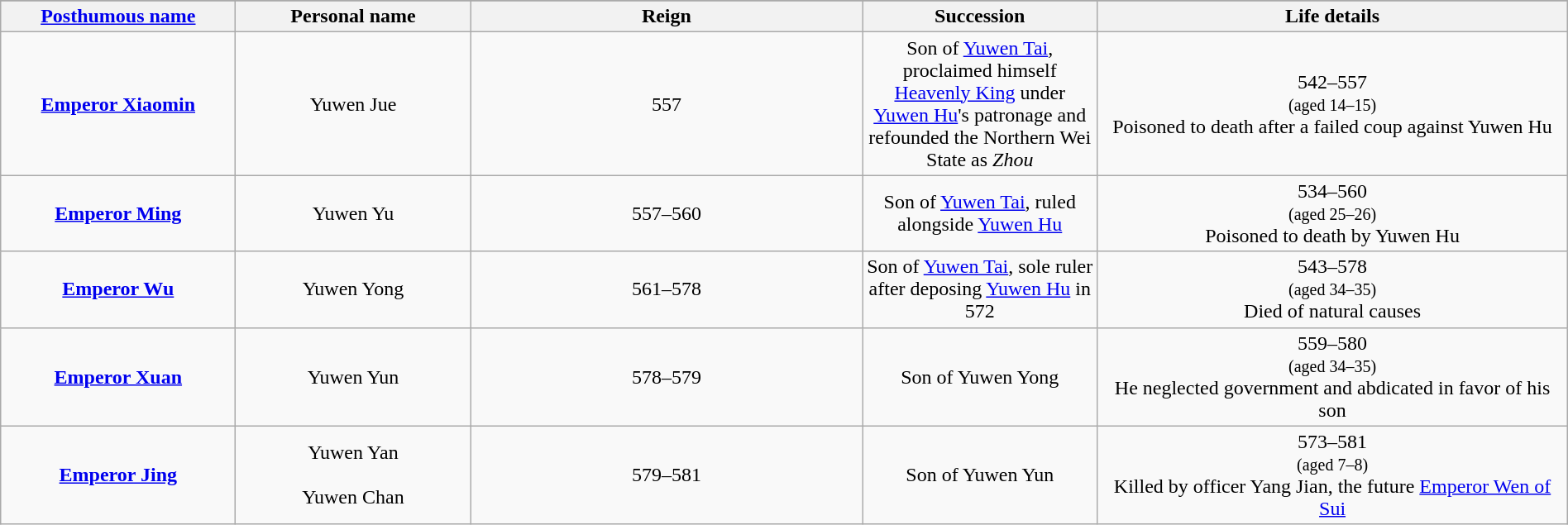<table class="wikitable plainrowheaders" style="text-align:center; width:100%;">
<tr>
</tr>
<tr>
<th scope="col" width="15%"><a href='#'>Posthumous name</a></th>
<th scope="col" width="15%">Personal name</th>
<th scope="col" width="25%">Reign</th>
<th scope="col" width="15%">Succession</th>
<th scope="col" width="30%">Life details</th>
</tr>
<tr>
<td><strong><a href='#'>Emperor Xiaomin</a></strong><br></td>
<td>Yuwen Jue<br></td>
<td>557</td>
<td>Son of <a href='#'>Yuwen Tai</a>, proclaimed himself <a href='#'>Heavenly King</a> under <a href='#'>Yuwen Hu</a>'s patronage and refounded the Northern Wei State as <em>Zhou</em></td>
<td>542–557<br><small>(aged 14–15)</small><br>Poisoned to death after a failed coup against Yuwen Hu</td>
</tr>
<tr>
<td><strong><a href='#'>Emperor Ming</a></strong><br></td>
<td>Yuwen Yu<br></td>
<td>557–560<br><small></small></td>
<td>Son of <a href='#'>Yuwen Tai</a>, ruled alongside <a href='#'>Yuwen Hu</a></td>
<td>534–560<br><small>(aged 25–26)</small><br>Poisoned to death by Yuwen Hu</td>
</tr>
<tr>
<td><strong><a href='#'>Emperor Wu</a></strong><br></td>
<td>Yuwen Yong<br></td>
<td>561–578<br><small></small></td>
<td>Son of <a href='#'>Yuwen Tai</a>, sole ruler after deposing <a href='#'>Yuwen Hu</a> in 572</td>
<td>543–578<br><small>(aged 34–35)</small><br>Died of natural causes</td>
</tr>
<tr>
<td><strong><a href='#'>Emperor Xuan</a></strong><br></td>
<td>Yuwen Yun<br></td>
<td>578–579<br><small></small></td>
<td>Son of Yuwen Yong</td>
<td>559–580<br><small>(aged 34–35)</small><br>He neglected government and abdicated in favor of his son</td>
</tr>
<tr>
<td><strong><a href='#'>Emperor Jing</a></strong><br></td>
<td>Yuwen Yan<br><br>Yuwen Chan<br></td>
<td>579–581<br><small></small></td>
<td>Son of Yuwen Yun</td>
<td>573–581<br><small>(aged 7–8)</small><br>Killed by officer Yang Jian, the future <a href='#'>Emperor Wen of Sui</a></td>
</tr>
</table>
